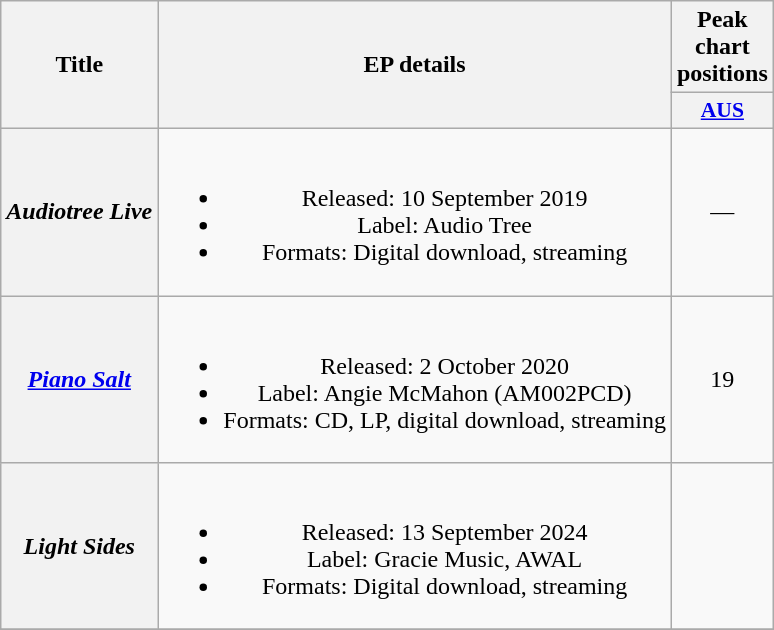<table class="wikitable plainrowheaders" style="text-align:center;">
<tr>
<th scope="col" rowspan="2">Title</th>
<th scope="col" rowspan="2">EP details</th>
<th scope="col" colspan="1">Peak chart positions</th>
</tr>
<tr>
<th scope="col" style="width:3em;font-size:90%;"><a href='#'>AUS</a><br></th>
</tr>
<tr>
<th scope="row"><em>Audiotree Live</em></th>
<td><br><ul><li>Released: 10 September 2019</li><li>Label: Audio Tree</li><li>Formats: Digital download, streaming</li></ul></td>
<td>—</td>
</tr>
<tr>
<th scope="row"><em><a href='#'>Piano Salt</a></em></th>
<td><br><ul><li>Released: 2 October 2020</li><li>Label: Angie McMahon (AM002PCD)</li><li>Formats: CD, LP, digital download, streaming</li></ul></td>
<td>19</td>
</tr>
<tr>
<th scope="row"><em>Light Sides</em></th>
<td><br><ul><li>Released: 13 September 2024</li><li>Label: Gracie Music, AWAL</li><li>Formats: Digital download, streaming</li></ul></td>
<td></td>
</tr>
<tr>
</tr>
</table>
